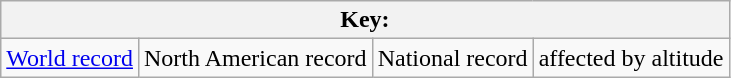<table class="wikitable">
<tr>
<th colspan=4>Key:</th>
</tr>
<tr>
<td><a href='#'>World record</a></td>
<td>North American record</td>
<td>National record</td>
<td>affected by altitude</td>
</tr>
</table>
